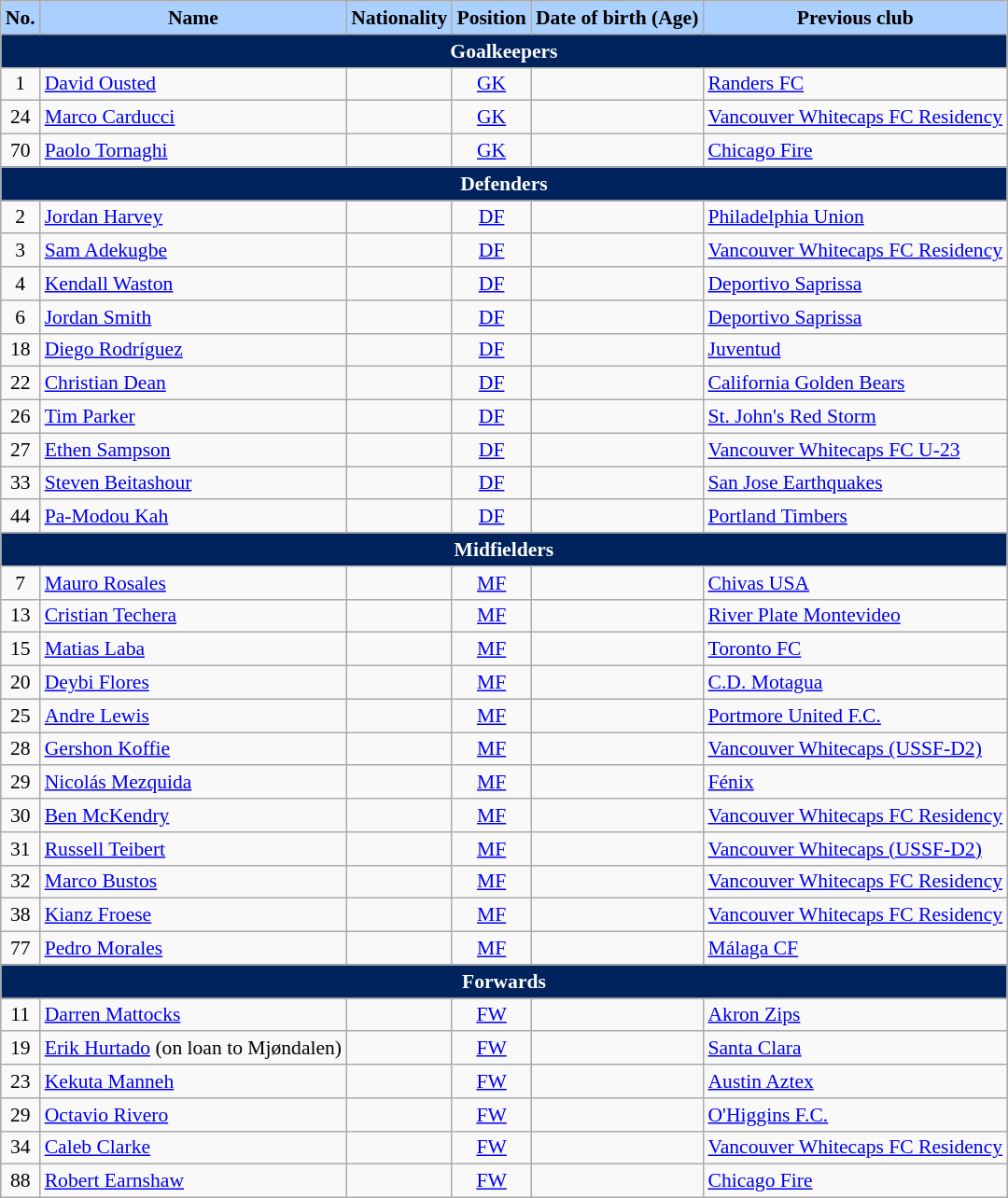<table class="wikitable"  style="text-align:left; font-size:90%;">
<tr>
<th style="background:#AAD0FF; color:black; text-align:center;">No.</th>
<th style="background:#AAD0FF; color:black; text-align:center;">Name</th>
<th style="background:#AAD0FF; color:black; text-align:center;">Nationality</th>
<th style="background:#AAD0FF; color:black; text-align:center;">Position</th>
<th style="background:#AAD0FF; color:black; text-align:center;">Date of birth (Age)</th>
<th style="background:#AAD0FF; color:black; text-align:center;">Previous club</th>
</tr>
<tr>
<th colspan="6"  style="background:#00235D; color:white; text-align:center;">Goalkeepers</th>
</tr>
<tr>
<td style="text-align: center;">1</td>
<td><a href='#'>David Ousted</a></td>
<td></td>
<td style="text-align: center;"><a href='#'>GK</a></td>
<td></td>
<td><a href='#'>Randers FC</a></td>
</tr>
<tr>
<td style="text-align: center;">24</td>
<td><a href='#'>Marco Carducci</a></td>
<td></td>
<td style="text-align: center;"><a href='#'>GK</a></td>
<td></td>
<td><a href='#'>Vancouver Whitecaps FC Residency</a></td>
</tr>
<tr>
<td style="text-align: center;">70</td>
<td><a href='#'>Paolo Tornaghi</a></td>
<td></td>
<td style="text-align: center;"><a href='#'>GK</a></td>
<td></td>
<td><a href='#'>Chicago Fire</a></td>
</tr>
<tr>
<th colspan="6"  style="background:#00235D; color:white; text-align:center;">Defenders</th>
</tr>
<tr>
<td style="text-align: center;">2</td>
<td><a href='#'>Jordan Harvey</a></td>
<td></td>
<td style="text-align: center;"><a href='#'>DF</a></td>
<td></td>
<td><a href='#'>Philadelphia Union</a></td>
</tr>
<tr>
<td style="text-align: center;">3</td>
<td><a href='#'>Sam Adekugbe</a></td>
<td></td>
<td style="text-align: center;"><a href='#'>DF</a></td>
<td></td>
<td><a href='#'>Vancouver Whitecaps FC Residency</a></td>
</tr>
<tr>
<td style="text-align: center;">4</td>
<td><a href='#'>Kendall Waston</a></td>
<td></td>
<td style="text-align:center;"><a href='#'>DF</a></td>
<td></td>
<td><a href='#'>Deportivo Saprissa</a></td>
</tr>
<tr>
<td style="text-align: center;">6</td>
<td><a href='#'>Jordan Smith</a></td>
<td></td>
<td style="text-align:center;"><a href='#'>DF</a></td>
<td></td>
<td><a href='#'>Deportivo Saprissa</a></td>
</tr>
<tr>
<td style="text-align: center;">18</td>
<td><a href='#'>Diego Rodríguez</a></td>
<td></td>
<td style="text-align: center;"><a href='#'>DF</a></td>
<td></td>
<td><a href='#'>Juventud</a></td>
</tr>
<tr>
<td style="text-align: center;">22</td>
<td><a href='#'>Christian Dean</a></td>
<td></td>
<td style="text-align: center;"><a href='#'>DF</a></td>
<td></td>
<td><a href='#'>California Golden Bears</a></td>
</tr>
<tr>
<td style="text-align: center;">26</td>
<td><a href='#'>Tim Parker</a></td>
<td></td>
<td style="text-align: center;"><a href='#'>DF</a></td>
<td></td>
<td><a href='#'>St. John's Red Storm</a></td>
</tr>
<tr>
<td style="text-align: center;">27</td>
<td><a href='#'>Ethen Sampson</a></td>
<td></td>
<td style="text-align: center;"><a href='#'>DF</a></td>
<td></td>
<td><a href='#'>Vancouver Whitecaps FC U-23</a></td>
</tr>
<tr>
<td style="text-align: center;">33</td>
<td><a href='#'>Steven Beitashour</a></td>
<td></td>
<td style="text-align: center;"><a href='#'>DF</a></td>
<td></td>
<td><a href='#'>San Jose Earthquakes</a></td>
</tr>
<tr>
<td style="text-align: center;">44</td>
<td><a href='#'>Pa-Modou Kah</a></td>
<td></td>
<td style="text-align: center;"><a href='#'>DF</a></td>
<td></td>
<td><a href='#'>Portland Timbers</a></td>
</tr>
<tr>
<th colspan="6"  style="background:#00235D; color:white; text-align:center;">Midfielders</th>
</tr>
<tr>
<td style="text-align: center;">7</td>
<td><a href='#'>Mauro Rosales</a></td>
<td></td>
<td style="text-align: center;"><a href='#'>MF</a></td>
<td></td>
<td><a href='#'>Chivas USA</a></td>
</tr>
<tr>
<td style="text-align: center;">13</td>
<td><a href='#'>Cristian Techera</a></td>
<td></td>
<td style="text-align:center;"><a href='#'>MF</a></td>
<td></td>
<td><a href='#'>River Plate Montevideo</a></td>
</tr>
<tr>
<td style="text-align: center;">15</td>
<td><a href='#'>Matias Laba</a></td>
<td></td>
<td style="text-align: center;"><a href='#'>MF</a></td>
<td></td>
<td><a href='#'>Toronto FC</a></td>
</tr>
<tr>
<td style="text-align: center;">20</td>
<td><a href='#'>Deybi Flores</a></td>
<td></td>
<td style="text-align: center;"><a href='#'>MF</a></td>
<td></td>
<td><a href='#'>C.D. Motagua</a></td>
</tr>
<tr>
<td style="text-align: center;">25</td>
<td><a href='#'>Andre Lewis</a></td>
<td></td>
<td style="text-align: center;"><a href='#'>MF</a></td>
<td></td>
<td><a href='#'>Portmore United F.C.</a></td>
</tr>
<tr>
<td style="text-align: center;">28</td>
<td><a href='#'>Gershon Koffie</a></td>
<td></td>
<td style="text-align: center;"><a href='#'>MF</a></td>
<td></td>
<td><a href='#'>Vancouver Whitecaps (USSF-D2)</a></td>
</tr>
<tr>
<td style="text-align: center;">29</td>
<td><a href='#'>Nicolás Mezquida</a></td>
<td></td>
<td style="text-align: center;"><a href='#'>MF</a></td>
<td></td>
<td><a href='#'>Fénix</a></td>
</tr>
<tr>
<td style="text-align: center;">30</td>
<td><a href='#'>Ben McKendry</a></td>
<td></td>
<td style="text-align: center;"><a href='#'>MF</a></td>
<td></td>
<td><a href='#'>Vancouver Whitecaps FC Residency</a></td>
</tr>
<tr>
<td style="text-align: center;">31</td>
<td><a href='#'>Russell Teibert</a></td>
<td></td>
<td style="text-align: center;"><a href='#'>MF</a></td>
<td></td>
<td><a href='#'>Vancouver Whitecaps (USSF-D2)</a></td>
</tr>
<tr>
<td style="text-align: center;">32</td>
<td><a href='#'>Marco Bustos</a></td>
<td></td>
<td style="text-align: center;"><a href='#'>MF</a></td>
<td></td>
<td><a href='#'>Vancouver Whitecaps FC Residency</a></td>
</tr>
<tr>
<td style="text-align: center;">38</td>
<td><a href='#'>Kianz Froese</a></td>
<td></td>
<td style="text-align: center;"><a href='#'>MF</a></td>
<td></td>
<td><a href='#'>Vancouver Whitecaps FC Residency</a></td>
</tr>
<tr>
<td style="text-align: center;">77</td>
<td><a href='#'>Pedro Morales</a></td>
<td></td>
<td style="text-align: center;"><a href='#'>MF</a></td>
<td></td>
<td><a href='#'>Málaga CF</a></td>
</tr>
<tr>
<th colspan="6"  style="background:#00235D; color:white; text-align:center;">Forwards</th>
</tr>
<tr>
<td style="text-align: center;">11</td>
<td><a href='#'>Darren Mattocks</a></td>
<td></td>
<td style="text-align: center;"><a href='#'>FW</a></td>
<td></td>
<td><a href='#'>Akron Zips</a></td>
</tr>
<tr>
<td style="text-align: center;">19</td>
<td><a href='#'>Erik Hurtado</a> (on loan to Mjøndalen)</td>
<td></td>
<td style="text-align: center;"><a href='#'>FW</a></td>
<td></td>
<td><a href='#'>Santa Clara</a></td>
</tr>
<tr>
<td style="text-align: center;">23</td>
<td><a href='#'>Kekuta Manneh</a></td>
<td></td>
<td style="text-align: center;"><a href='#'>FW</a></td>
<td></td>
<td><a href='#'>Austin Aztex</a></td>
</tr>
<tr>
<td style="text-align: center;">29</td>
<td><a href='#'>Octavio Rivero</a></td>
<td></td>
<td style="text-align: center;"><a href='#'>FW</a></td>
<td></td>
<td><a href='#'>O'Higgins F.C.</a></td>
</tr>
<tr>
<td style="text-align: center;">34</td>
<td><a href='#'>Caleb Clarke</a></td>
<td></td>
<td style="text-align: center;"><a href='#'>FW</a></td>
<td></td>
<td><a href='#'>Vancouver Whitecaps FC Residency</a></td>
</tr>
<tr>
<td style="text-align: center;">88</td>
<td><a href='#'>Robert Earnshaw</a></td>
<td></td>
<td style="text-align: center;"><a href='#'>FW</a></td>
<td></td>
<td><a href='#'>Chicago Fire</a></td>
</tr>
</table>
